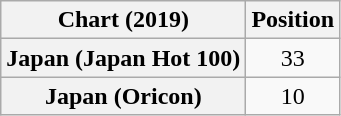<table class="wikitable plainrowheaders" style="text-align:center">
<tr>
<th scope="col">Chart (2019)</th>
<th scope="col">Position</th>
</tr>
<tr>
<th scope="row">Japan (Japan Hot 100)</th>
<td>33</td>
</tr>
<tr>
<th scope="row">Japan (Oricon)</th>
<td>10</td>
</tr>
</table>
